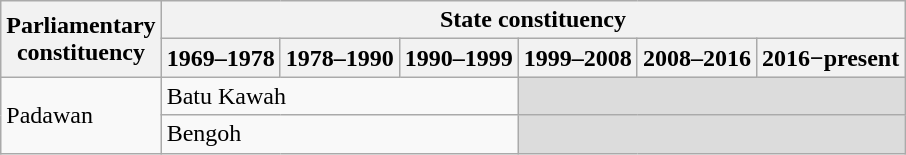<table class="wikitable">
<tr>
<th rowspan="2">Parliamentary<br>constituency</th>
<th colspan="6">State constituency</th>
</tr>
<tr>
<th>1969–1978</th>
<th>1978–1990</th>
<th>1990–1999</th>
<th>1999–2008</th>
<th>2008–2016</th>
<th>2016−present</th>
</tr>
<tr>
<td rowspan="2">Padawan</td>
<td colspan="3">Batu Kawah</td>
<td colspan="3" bgcolor="dcdcdc"></td>
</tr>
<tr>
<td colspan="3">Bengoh</td>
<td colspan="3" bgcolor="dcdcdc"></td>
</tr>
</table>
